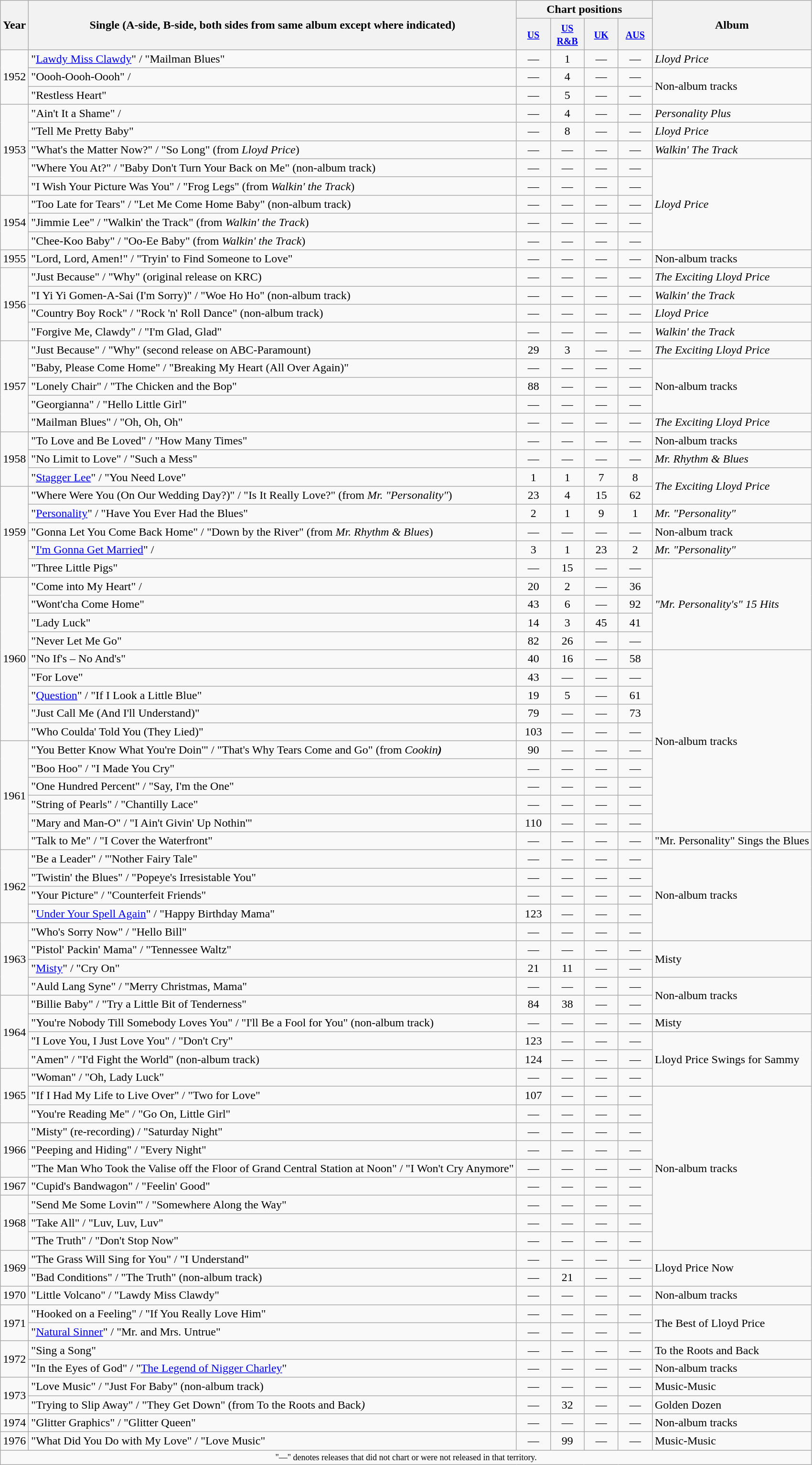<table class="wikitable" style="text-align:center;">
<tr>
<th scope="col" rowspan="2">Year</th>
<th scope="col" rowspan="2">Single (A-side, B-side, both sides from same album except where indicated)</th>
<th scope="col" colspan="4">Chart positions</th>
<th scope="col" rowspan="2">Album</th>
</tr>
<tr>
<th scope="col" style="width:40px;"><small><a href='#'>US</a></small><br></th>
<th scope="col" style="width:40px;"><small><a href='#'>US R&B</a></small><br></th>
<th scope="col" style="width:40px;"><small><a href='#'>UK</a></small><br></th>
<th scope="col" style="width:40px;"><small><a href='#'>AUS</a></small><br></th>
</tr>
<tr>
<td rowspan="3">1952</td>
<td style="text-align:left;">"<a href='#'>Lawdy Miss Clawdy</a>" / "Mailman Blues"</td>
<td>—</td>
<td>1</td>
<td>—</td>
<td>—</td>
<td align="left"><em>Lloyd Price</em></td>
</tr>
<tr>
<td style="text-align:left;">"Oooh-Oooh-Oooh" /</td>
<td>—</td>
<td>4</td>
<td>—</td>
<td>—</td>
<td align="left" rowspan="2">Non-album tracks</td>
</tr>
<tr>
<td style="text-align:left;">"Restless Heart"</td>
<td>—</td>
<td>5</td>
<td>—</td>
<td>—</td>
</tr>
<tr>
<td rowspan="5">1953</td>
<td style="text-align:left;">"Ain't It a Shame" /</td>
<td>—</td>
<td>4</td>
<td>—</td>
<td>—</td>
<td align="left"><em>Personality Plus</em></td>
</tr>
<tr>
<td style="text-align:left;">"Tell Me Pretty Baby"</td>
<td>—</td>
<td>8</td>
<td>—</td>
<td>—</td>
<td align="left"><em>Lloyd Price</em></td>
</tr>
<tr>
<td style="text-align:left;">"What's the Matter Now?" / "So Long" (from <em>Lloyd Price</em>)</td>
<td>—</td>
<td>—</td>
<td>—</td>
<td>—</td>
<td align="left"><em>Walkin' The Track</em></td>
</tr>
<tr>
<td style="text-align:left;">"Where You At?" / "Baby Don't Turn Your Back on Me" (non-album track)</td>
<td>—</td>
<td>—</td>
<td>—</td>
<td>—</td>
<td align="left" rowspan="5"><em>Lloyd Price</em></td>
</tr>
<tr>
<td style="text-align:left;">"I Wish Your Picture Was You" / "Frog Legs" (from <em>Walkin' the Track</em>)</td>
<td>—</td>
<td>—</td>
<td>—</td>
<td>—</td>
</tr>
<tr>
<td rowspan="3">1954</td>
<td style="text-align:left;">"Too Late for Tears" / "Let Me Come Home Baby" (non-album track)</td>
<td>—</td>
<td>—</td>
<td>—</td>
<td>—</td>
</tr>
<tr>
<td style="text-align:left;">"Jimmie Lee" / "Walkin' the Track" (from <em>Walkin' the Track</em>)</td>
<td>—</td>
<td>—</td>
<td>—</td>
<td>—</td>
</tr>
<tr>
<td style="text-align:left;">"Chee-Koo Baby" / "Oo-Ee Baby" (from <em>Walkin' the Track</em>)</td>
<td>—</td>
<td>—</td>
<td>—</td>
<td>—</td>
</tr>
<tr>
<td>1955</td>
<td style="text-align:left;">"Lord, Lord, Amen!" / "Tryin' to Find Someone to Love"</td>
<td>—</td>
<td>—</td>
<td>—</td>
<td>—</td>
<td align="left">Non-album tracks</td>
</tr>
<tr>
<td rowspan="4">1956</td>
<td style="text-align:left;">"Just Because" / "Why" (original release on KRC)</td>
<td>—</td>
<td>—</td>
<td>—</td>
<td>—</td>
<td align="left"><em>The Exciting Lloyd Price</em></td>
</tr>
<tr>
<td style="text-align:left;">"I Yi Yi Gomen-A-Sai (I'm Sorry)" / "Woe Ho Ho" (non-album track)</td>
<td>—</td>
<td>—</td>
<td>—</td>
<td>—</td>
<td align="left"><em>Walkin' the Track</em></td>
</tr>
<tr>
<td style="text-align:left;">"Country Boy Rock" / "Rock 'n' Roll Dance" (non-album track)</td>
<td>—</td>
<td>—</td>
<td>—</td>
<td>—</td>
<td align="left"><em>Lloyd Price</em></td>
</tr>
<tr>
<td style="text-align:left;">"Forgive Me, Clawdy" / "I'm Glad, Glad"</td>
<td>—</td>
<td>—</td>
<td>—</td>
<td>—</td>
<td align="left"><em>Walkin' the Track</em></td>
</tr>
<tr>
<td rowspan="5">1957</td>
<td style="text-align:left;">"Just Because" / "Why" (second release on ABC-Paramount)</td>
<td>29</td>
<td>3</td>
<td>—</td>
<td>—</td>
<td align="left"><em>The Exciting Lloyd Price</em></td>
</tr>
<tr>
<td style="text-align:left;">"Baby, Please Come Home" / "Breaking My Heart (All Over Again)"</td>
<td>—</td>
<td>—</td>
<td>—</td>
<td>—</td>
<td align="left" rowspan="3">Non-album tracks</td>
</tr>
<tr>
<td style="text-align:left;">"Lonely Chair" / "The Chicken and the Bop"</td>
<td>88</td>
<td>—</td>
<td>—</td>
<td>—</td>
</tr>
<tr>
<td style="text-align:left;">"Georgianna" / "Hello Little Girl"</td>
<td>—</td>
<td>—</td>
<td>—</td>
<td>—</td>
</tr>
<tr>
<td style="text-align:left;">"Mailman Blues" / "Oh, Oh, Oh"</td>
<td>—</td>
<td>—</td>
<td>—</td>
<td>—</td>
<td align="left"><em>The Exciting Lloyd Price</em></td>
</tr>
<tr>
<td rowspan="3">1958</td>
<td style="text-align:left;">"To Love and Be Loved" / "How Many Times"</td>
<td>—</td>
<td>—</td>
<td>—</td>
<td>—</td>
<td align="left">Non-album tracks</td>
</tr>
<tr>
<td style="text-align:left;">"No Limit to Love" / "Such a Mess"</td>
<td>—</td>
<td>—</td>
<td>—</td>
<td>—</td>
<td align="left"><em>Mr. Rhythm & Blues</em></td>
</tr>
<tr>
<td style="text-align:left;">"<a href='#'>Stagger Lee</a>" / "You Need Love"</td>
<td>1</td>
<td>1</td>
<td>7</td>
<td>8</td>
<td align="left" rowspan="2"><em>The Exciting Lloyd Price</em></td>
</tr>
<tr>
<td rowspan="5">1959</td>
<td style="text-align:left;">"Where Were You (On Our Wedding Day?)" / "Is It Really Love?" (from <em>Mr. "Personality"</em>)</td>
<td>23</td>
<td>4</td>
<td>15</td>
<td>62</td>
</tr>
<tr>
<td style="text-align:left;">"<a href='#'>Personality</a>" / "Have You Ever Had the Blues"</td>
<td>2</td>
<td>1</td>
<td>9</td>
<td>1</td>
<td align="left"><em>Mr. "Personality"</em></td>
</tr>
<tr>
<td style="text-align:left;">"Gonna Let You Come Back Home" / "Down by the River" (from <em>Mr. Rhythm & Blues</em>)</td>
<td>—</td>
<td>—</td>
<td>—</td>
<td>—</td>
<td align="left">Non-album track</td>
</tr>
<tr>
<td style="text-align:left;">"<a href='#'>I'm Gonna Get Married</a>" /</td>
<td>3</td>
<td>1</td>
<td>23</td>
<td>2</td>
<td align="left"><em>Mr. "Personality"</em></td>
</tr>
<tr>
<td style="text-align:left;">"Three Little Pigs"</td>
<td>—</td>
<td>15</td>
<td>—</td>
<td>—</td>
<td align="left" rowspan="5"><em>"Mr. Personality's" 15 Hits</em></td>
</tr>
<tr>
<td rowspan="9">1960</td>
<td style="text-align:left;">"Come into My Heart" /</td>
<td>20</td>
<td>2</td>
<td>—</td>
<td>36</td>
</tr>
<tr>
<td style="text-align:left;">"Wont'cha Come Home"</td>
<td>43</td>
<td>6</td>
<td>—</td>
<td>92</td>
</tr>
<tr>
<td style="text-align:left;">"Lady Luck"</td>
<td>14</td>
<td>3</td>
<td>45</td>
<td>41</td>
</tr>
<tr>
<td style="text-align:left;">"Never Let Me Go"</td>
<td>82</td>
<td>26</td>
<td>—</td>
<td>—</td>
</tr>
<tr>
<td style="text-align:left;">"No If's – No And's"</td>
<td>40</td>
<td>16</td>
<td>—</td>
<td>58</td>
<td align="left" rowspan="10 ">Non-album tracks</td>
</tr>
<tr>
<td style="text-align:left;">"For Love"</td>
<td>43</td>
<td>—</td>
<td>—</td>
<td>—</td>
</tr>
<tr>
<td style="text-align:left;">"<a href='#'>Question</a>" / "If I Look a Little Blue"</td>
<td>19</td>
<td>5</td>
<td>—</td>
<td>61</td>
</tr>
<tr>
<td style="text-align:left;">"Just Call Me (And I'll Understand)"</td>
<td>79</td>
<td>—</td>
<td>—</td>
<td>73</td>
</tr>
<tr>
<td style="text-align:left;">"Who Coulda' Told You (They Lied)"</td>
<td>103</td>
<td>—</td>
<td>—</td>
<td>—</td>
</tr>
<tr>
<td rowspan="6">1961</td>
<td style="text-align:left;">"You Better Know What You're Doin'" / "That's Why Tears Come and Go" (from <em>Cookin<strong>)</td>
<td>90</td>
<td>—</td>
<td>—</td>
<td>—</td>
</tr>
<tr>
<td style="text-align:left;">"Boo Hoo" / "I Made You Cry"</td>
<td>—</td>
<td>—</td>
<td>—</td>
<td>—</td>
</tr>
<tr>
<td style="text-align:left;">"One Hundred Percent" / "Say, I'm the One"</td>
<td>—</td>
<td>—</td>
<td>—</td>
<td>—</td>
</tr>
<tr>
<td style="text-align:left;">"String of Pearls" / "Chantilly Lace"</td>
<td>—</td>
<td>—</td>
<td>—</td>
<td>—</td>
</tr>
<tr>
<td style="text-align:left;">"Mary and Man-O" / "I Ain't Givin' Up Nothin'"</td>
<td>110</td>
<td>—</td>
<td>—</td>
<td>—</td>
</tr>
<tr>
<td style="text-align:left;">"Talk to Me" / "I Cover the Waterfront"</td>
<td>—</td>
<td>—</td>
<td>—</td>
<td>—</td>
<td align="left"></em>"Mr. Personality" Sings the Blues<em></td>
</tr>
<tr>
<td rowspan="4">1962</td>
<td style="text-align:left;">"Be a Leader" / "'Nother Fairy Tale"</td>
<td>—</td>
<td>—</td>
<td>—</td>
<td>—</td>
<td align="left" rowspan="5">Non-album tracks</td>
</tr>
<tr>
<td style="text-align:left;">"Twistin' the Blues" / "Popeye's Irresistable You"</td>
<td>—</td>
<td>—</td>
<td>—</td>
<td>—</td>
</tr>
<tr>
<td style="text-align:left;">"Your Picture" / "Counterfeit Friends"</td>
<td>—</td>
<td>—</td>
<td>—</td>
<td>—</td>
</tr>
<tr>
<td style="text-align:left;">"<a href='#'>Under Your Spell Again</a>" / "Happy Birthday Mama"</td>
<td>123</td>
<td>—</td>
<td>—</td>
<td>—</td>
</tr>
<tr>
<td rowspan="4">1963</td>
<td style="text-align:left;">"Who's Sorry Now" / "Hello Bill"</td>
<td>—</td>
<td>—</td>
<td>—</td>
<td>—</td>
</tr>
<tr>
<td style="text-align:left;">"Pistol' Packin' Mama" / "Tennessee Waltz"</td>
<td>—</td>
<td>—</td>
<td>—</td>
<td>—</td>
<td align="left" rowspan="2"></em>Misty<em></td>
</tr>
<tr>
<td style="text-align:left;">"<a href='#'>Misty</a>" / "Cry On"</td>
<td>21</td>
<td>11</td>
<td>—</td>
<td>—</td>
</tr>
<tr>
<td style="text-align:left;">"Auld Lang Syne" / "Merry Christmas, Mama"</td>
<td>—</td>
<td>—</td>
<td>—</td>
<td>—</td>
<td align="left" rowspan="2">Non-album tracks</td>
</tr>
<tr>
<td rowspan="4">1964</td>
<td style="text-align:left;">"Billie Baby" / "Try a Little Bit of Tenderness"</td>
<td>84</td>
<td>38</td>
<td>—</td>
<td>—</td>
</tr>
<tr>
<td style="text-align:left;">"You're Nobody Till Somebody Loves You" / "I'll Be a Fool for You" (non-album track)</td>
<td>—</td>
<td>—</td>
<td>—</td>
<td>—</td>
<td align="left"></em>Misty<em></td>
</tr>
<tr>
<td style="text-align:left;">"I Love You, I Just Love You" / "Don't Cry"</td>
<td>123</td>
<td>—</td>
<td>—</td>
<td>—</td>
<td align="left" rowspan="3"></em>Lloyd Price Swings for Sammy<em></td>
</tr>
<tr>
<td style="text-align:left;">"Amen" / "I'd Fight the World" (non-album track)</td>
<td>124</td>
<td>—</td>
<td>—</td>
<td>—</td>
</tr>
<tr>
<td rowspan="3">1965</td>
<td style="text-align:left;">"Woman" / "Oh, Lady Luck"</td>
<td>—</td>
<td>—</td>
<td>—</td>
<td>—</td>
</tr>
<tr>
<td style="text-align:left;">"If I Had My Life to Live Over" / "Two for Love"</td>
<td>107</td>
<td>—</td>
<td>—</td>
<td>—</td>
<td align="left" rowspan="9">Non-album tracks</td>
</tr>
<tr>
<td style="text-align:left;">"You're Reading Me" / "Go On, Little Girl"</td>
<td>—</td>
<td>—</td>
<td>—</td>
<td>—</td>
</tr>
<tr>
<td rowspan="3">1966</td>
<td style="text-align:left;">"Misty" (re-recording) / "Saturday Night"</td>
<td>—</td>
<td>—</td>
<td>—</td>
<td>—</td>
</tr>
<tr>
<td style="text-align:left;">"Peeping and Hiding" / "Every Night"</td>
<td>—</td>
<td>—</td>
<td>—</td>
<td>—</td>
</tr>
<tr>
<td style="text-align:left;">"The Man Who Took the Valise off the Floor of Grand Central Station at Noon" / "I Won't Cry Anymore"</td>
<td>—</td>
<td>—</td>
<td>—</td>
<td>—</td>
</tr>
<tr>
<td>1967</td>
<td style="text-align:left;">"Cupid's Bandwagon" / "Feelin' Good"</td>
<td>—</td>
<td>—</td>
<td>—</td>
<td>—</td>
</tr>
<tr>
<td rowspan="3">1968</td>
<td style="text-align:left;">"Send Me Some Lovin'" / "Somewhere Along the Way"</td>
<td>—</td>
<td>—</td>
<td>—</td>
<td>—</td>
</tr>
<tr>
<td style="text-align:left;">"Take All" / "Luv, Luv, Luv"</td>
<td>—</td>
<td>—</td>
<td>—</td>
<td>—</td>
</tr>
<tr>
<td style="text-align:left;">"The Truth" / "Don't Stop Now"</td>
<td>—</td>
<td>—</td>
<td>—</td>
<td>—</td>
</tr>
<tr>
<td rowspan="2">1969</td>
<td style="text-align:left;">"The Grass Will Sing for You" / "I Understand"</td>
<td>—</td>
<td>—</td>
<td>—</td>
<td>—</td>
<td align="left" rowspan="2"></em>Lloyd Price Now<em></td>
</tr>
<tr>
<td style="text-align:left;">"Bad Conditions" / "The Truth" (non-album track)</td>
<td>—</td>
<td>21</td>
<td>—</td>
<td>—</td>
</tr>
<tr>
<td>1970</td>
<td style="text-align:left;">"Little Volcano" / "Lawdy Miss Clawdy"</td>
<td>—</td>
<td>—</td>
<td>—</td>
<td>—</td>
<td align="left">Non-album tracks</td>
</tr>
<tr>
<td rowspan="2">1971</td>
<td style="text-align:left;">"Hooked on a Feeling" / "If You Really Love Him"</td>
<td>—</td>
<td>—</td>
<td>—</td>
<td>—</td>
<td align="left" rowspan="2"></em>The Best of Lloyd Price<em></td>
</tr>
<tr>
<td style="text-align:left;">"<a href='#'>Natural Sinner</a>" / "Mr. and Mrs. Untrue"</td>
<td>—</td>
<td>—</td>
<td>—</td>
<td>—</td>
</tr>
<tr>
<td rowspan="2">1972</td>
<td style="text-align:left;">"Sing a Song"</td>
<td>—</td>
<td>—</td>
<td>—</td>
<td>—</td>
<td align="left"></em>To the Roots and Back<em></td>
</tr>
<tr>
<td style="text-align:left;">"In the Eyes of God" / "<a href='#'>The Legend of Nigger Charley</a>"</td>
<td>—</td>
<td>—</td>
<td>—</td>
<td>—</td>
<td align="left">Non-album tracks</td>
</tr>
<tr>
<td rowspan="2">1973</td>
<td style="text-align:left;">"Love Music" / "Just For Baby" (non-album track)</td>
<td>—</td>
<td>—</td>
<td>—</td>
<td>—</td>
<td align="left"></em>Music-Music<em></td>
</tr>
<tr>
<td style="text-align:left;">"Trying to Slip Away" / "They Get Down" (from </em>To the Roots and Back<em>)</td>
<td>—</td>
<td>32</td>
<td>—</td>
<td>—</td>
<td align="left"></em>Golden Dozen<em></td>
</tr>
<tr>
<td>1974</td>
<td style="text-align:left;">"Glitter Graphics" / "Glitter Queen"</td>
<td>—</td>
<td>—</td>
<td>—</td>
<td>—</td>
<td align="left">Non-album tracks</td>
</tr>
<tr>
<td>1976</td>
<td style="text-align:left;">"What Did You Do with My Love" / "Love Music"</td>
<td>—</td>
<td>99</td>
<td>—</td>
<td>—</td>
<td align="left"></em>Music-Music<em></td>
</tr>
<tr>
<td colspan="9" style="text-align:center; font-size:9pt;">"—" denotes releases that did not chart or were not released in that territory.</td>
</tr>
</table>
